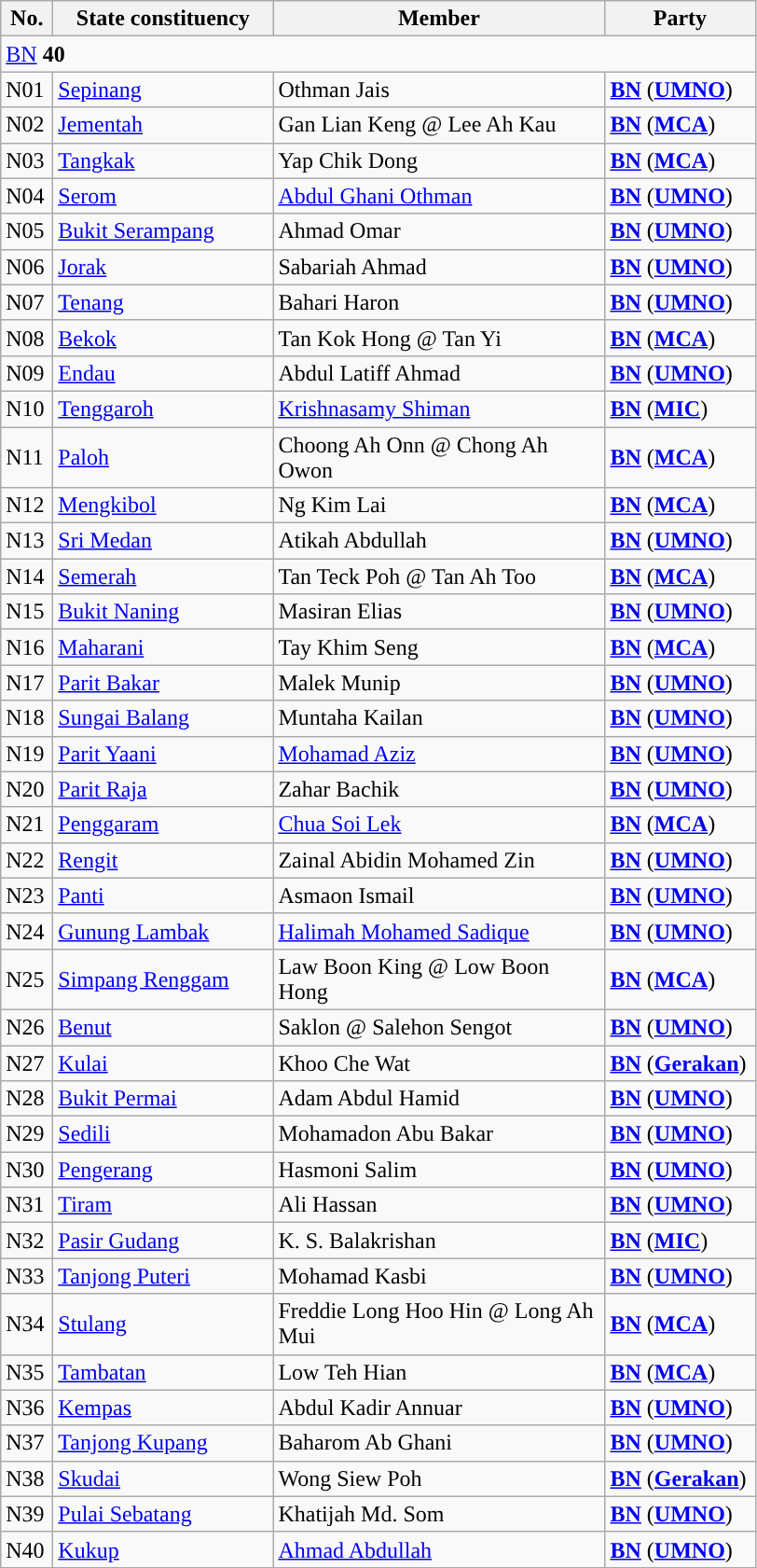<table class="wikitable sortable">
<tr>
<th style="width:30px;">No.</th>
<th style="width:150px;">State constituency</th>
<th style="width:230px;">Member</th>
<th style="width:100px;">Party</th>
</tr>
<tr>
<td colspan="4"><a href='#'>BN</a> <strong>40</strong></td>
</tr>
<tr>
<td>N01</td>
<td><a href='#'>Sepinang</a></td>
<td>Othman Jais</td>
<td><strong><a href='#'>BN</a></strong> (<strong><a href='#'>UMNO</a></strong>)</td>
</tr>
<tr>
<td>N02</td>
<td><a href='#'>Jementah</a></td>
<td>Gan Lian Keng @ Lee Ah Kau</td>
<td><strong><a href='#'>BN</a></strong> (<strong><a href='#'>MCA</a></strong>)</td>
</tr>
<tr>
<td>N03</td>
<td><a href='#'>Tangkak</a></td>
<td>Yap Chik Dong</td>
<td><strong><a href='#'>BN</a></strong> (<strong><a href='#'>MCA</a></strong>)</td>
</tr>
<tr>
<td>N04</td>
<td><a href='#'>Serom</a></td>
<td><a href='#'>Abdul Ghani Othman</a></td>
<td><strong><a href='#'>BN</a></strong> (<strong><a href='#'>UMNO</a></strong>)</td>
</tr>
<tr>
<td>N05</td>
<td><a href='#'>Bukit Serampang</a></td>
<td>Ahmad Omar</td>
<td><strong><a href='#'>BN</a></strong> (<strong><a href='#'>UMNO</a></strong>)</td>
</tr>
<tr>
<td>N06</td>
<td><a href='#'>Jorak</a></td>
<td>Sabariah Ahmad</td>
<td><strong><a href='#'>BN</a></strong> (<strong><a href='#'>UMNO</a></strong>)</td>
</tr>
<tr>
<td>N07</td>
<td><a href='#'>Tenang</a></td>
<td>Bahari Haron</td>
<td><strong><a href='#'>BN</a></strong> (<strong><a href='#'>UMNO</a></strong>)</td>
</tr>
<tr>
<td>N08</td>
<td><a href='#'>Bekok</a></td>
<td>Tan Kok Hong @ Tan Yi</td>
<td><strong><a href='#'>BN</a></strong> (<strong><a href='#'>MCA</a></strong>)</td>
</tr>
<tr>
<td>N09</td>
<td><a href='#'>Endau</a></td>
<td>Abdul Latiff Ahmad</td>
<td><strong><a href='#'>BN</a></strong> (<strong><a href='#'>UMNO</a></strong>)</td>
</tr>
<tr>
<td>N10</td>
<td><a href='#'>Tenggaroh</a></td>
<td><a href='#'>Krishnasamy Shiman</a></td>
<td><strong><a href='#'>BN</a></strong> (<strong><a href='#'>MIC</a></strong>)</td>
</tr>
<tr>
<td>N11</td>
<td><a href='#'>Paloh</a></td>
<td>Choong Ah Onn @ Chong Ah Owon</td>
<td><strong><a href='#'>BN</a></strong> (<strong><a href='#'>MCA</a></strong>)</td>
</tr>
<tr>
<td>N12</td>
<td><a href='#'>Mengkibol</a></td>
<td>Ng Kim Lai</td>
<td><strong><a href='#'>BN</a></strong> (<strong><a href='#'>MCA</a></strong>)</td>
</tr>
<tr>
<td>N13</td>
<td><a href='#'>Sri Medan</a></td>
<td>Atikah Abdullah</td>
<td><strong><a href='#'>BN</a></strong> (<strong><a href='#'>UMNO</a></strong>)</td>
</tr>
<tr>
<td>N14</td>
<td><a href='#'>Semerah</a></td>
<td>Tan Teck Poh @ Tan Ah Too</td>
<td><strong><a href='#'>BN</a></strong> (<strong><a href='#'>MCA</a></strong>)</td>
</tr>
<tr>
<td>N15</td>
<td><a href='#'>Bukit Naning</a></td>
<td>Masiran Elias</td>
<td><strong><a href='#'>BN</a></strong> (<strong><a href='#'>UMNO</a></strong>)</td>
</tr>
<tr>
<td>N16</td>
<td><a href='#'>Maharani</a></td>
<td>Tay Khim Seng</td>
<td><strong><a href='#'>BN</a></strong> (<strong><a href='#'>MCA</a></strong>)</td>
</tr>
<tr>
<td>N17</td>
<td><a href='#'>Parit Bakar</a></td>
<td>Malek Munip</td>
<td><strong><a href='#'>BN</a></strong> (<strong><a href='#'>UMNO</a></strong>)</td>
</tr>
<tr>
<td>N18</td>
<td><a href='#'>Sungai Balang</a></td>
<td>Muntaha Kailan</td>
<td><strong><a href='#'>BN</a></strong> (<strong><a href='#'>UMNO</a></strong>)</td>
</tr>
<tr>
<td>N19</td>
<td><a href='#'>Parit Yaani</a></td>
<td><a href='#'>Mohamad Aziz</a></td>
<td><strong><a href='#'>BN</a></strong> (<strong><a href='#'>UMNO</a></strong>)</td>
</tr>
<tr>
<td>N20</td>
<td><a href='#'>Parit Raja</a></td>
<td>Zahar Bachik</td>
<td><strong><a href='#'>BN</a></strong> (<strong><a href='#'>UMNO</a></strong>)</td>
</tr>
<tr>
<td>N21</td>
<td><a href='#'>Penggaram</a></td>
<td><a href='#'>Chua Soi Lek</a></td>
<td><strong><a href='#'>BN</a></strong> (<strong><a href='#'>MCA</a></strong>)</td>
</tr>
<tr>
<td>N22</td>
<td><a href='#'>Rengit</a></td>
<td>Zainal Abidin Mohamed Zin</td>
<td><strong><a href='#'>BN</a></strong> (<strong><a href='#'>UMNO</a></strong>)</td>
</tr>
<tr>
<td>N23</td>
<td><a href='#'>Panti</a></td>
<td>Asmaon Ismail</td>
<td><strong><a href='#'>BN</a></strong> (<strong><a href='#'>UMNO</a></strong>)</td>
</tr>
<tr>
<td>N24</td>
<td><a href='#'>Gunung Lambak</a></td>
<td><a href='#'>Halimah Mohamed Sadique</a></td>
<td><strong><a href='#'>BN</a></strong> (<strong><a href='#'>UMNO</a></strong>)</td>
</tr>
<tr>
<td>N25</td>
<td><a href='#'>Simpang Renggam</a></td>
<td>Law Boon King @ Low Boon Hong</td>
<td><strong><a href='#'>BN</a></strong> (<strong><a href='#'>MCA</a></strong>)</td>
</tr>
<tr>
<td>N26</td>
<td><a href='#'>Benut</a></td>
<td>Saklon @ Salehon Sengot</td>
<td><strong><a href='#'>BN</a></strong> (<strong><a href='#'>UMNO</a></strong>)</td>
</tr>
<tr>
<td>N27</td>
<td><a href='#'>Kulai</a></td>
<td>Khoo Che Wat</td>
<td><strong><a href='#'>BN</a></strong> (<strong><a href='#'>Gerakan</a></strong>)</td>
</tr>
<tr>
<td>N28</td>
<td><a href='#'>Bukit Permai</a></td>
<td>Adam Abdul Hamid</td>
<td><strong><a href='#'>BN</a></strong> (<strong><a href='#'>UMNO</a></strong>)</td>
</tr>
<tr>
<td>N29</td>
<td><a href='#'>Sedili</a></td>
<td>Mohamadon Abu Bakar</td>
<td><strong><a href='#'>BN</a></strong> (<strong><a href='#'>UMNO</a></strong>)</td>
</tr>
<tr>
<td>N30</td>
<td><a href='#'>Pengerang</a></td>
<td>Hasmoni Salim</td>
<td><strong><a href='#'>BN</a></strong> (<strong><a href='#'>UMNO</a></strong>)</td>
</tr>
<tr>
<td>N31</td>
<td><a href='#'>Tiram</a></td>
<td>Ali Hassan</td>
<td><strong><a href='#'>BN</a></strong> (<strong><a href='#'>UMNO</a></strong>)</td>
</tr>
<tr>
<td>N32</td>
<td><a href='#'>Pasir Gudang</a></td>
<td>K. S. Balakrishan</td>
<td><strong><a href='#'>BN</a></strong> (<strong><a href='#'>MIC</a></strong>)</td>
</tr>
<tr>
<td>N33</td>
<td><a href='#'>Tanjong Puteri</a></td>
<td>Mohamad Kasbi</td>
<td><strong><a href='#'>BN</a></strong> (<strong><a href='#'>UMNO</a></strong>)</td>
</tr>
<tr>
<td>N34</td>
<td><a href='#'>Stulang</a></td>
<td>Freddie Long Hoo Hin @ Long Ah Mui</td>
<td><strong><a href='#'>BN</a></strong> (<strong><a href='#'>MCA</a></strong>)</td>
</tr>
<tr>
<td>N35</td>
<td><a href='#'>Tambatan</a></td>
<td>Low Teh Hian</td>
<td><strong><a href='#'>BN</a></strong> (<strong><a href='#'>MCA</a></strong>)</td>
</tr>
<tr>
<td>N36</td>
<td><a href='#'>Kempas</a></td>
<td>Abdul Kadir Annuar</td>
<td><strong><a href='#'>BN</a></strong> (<strong><a href='#'>UMNO</a></strong>)</td>
</tr>
<tr>
<td>N37</td>
<td><a href='#'>Tanjong Kupang</a></td>
<td>Baharom Ab Ghani</td>
<td><strong><a href='#'>BN</a></strong> (<strong><a href='#'>UMNO</a></strong>)</td>
</tr>
<tr>
<td>N38</td>
<td><a href='#'>Skudai</a></td>
<td>Wong Siew Poh</td>
<td><strong><a href='#'>BN</a></strong> (<strong><a href='#'>Gerakan</a></strong>)</td>
</tr>
<tr>
<td>N39</td>
<td><a href='#'>Pulai Sebatang</a></td>
<td>Khatijah Md. Som</td>
<td><strong><a href='#'>BN</a></strong> (<strong><a href='#'>UMNO</a></strong>)</td>
</tr>
<tr>
<td>N40</td>
<td><a href='#'>Kukup</a></td>
<td><a href='#'>Ahmad Abdullah</a></td>
<td><strong><a href='#'>BN</a></strong> (<strong><a href='#'>UMNO</a></strong>)</td>
</tr>
</table>
